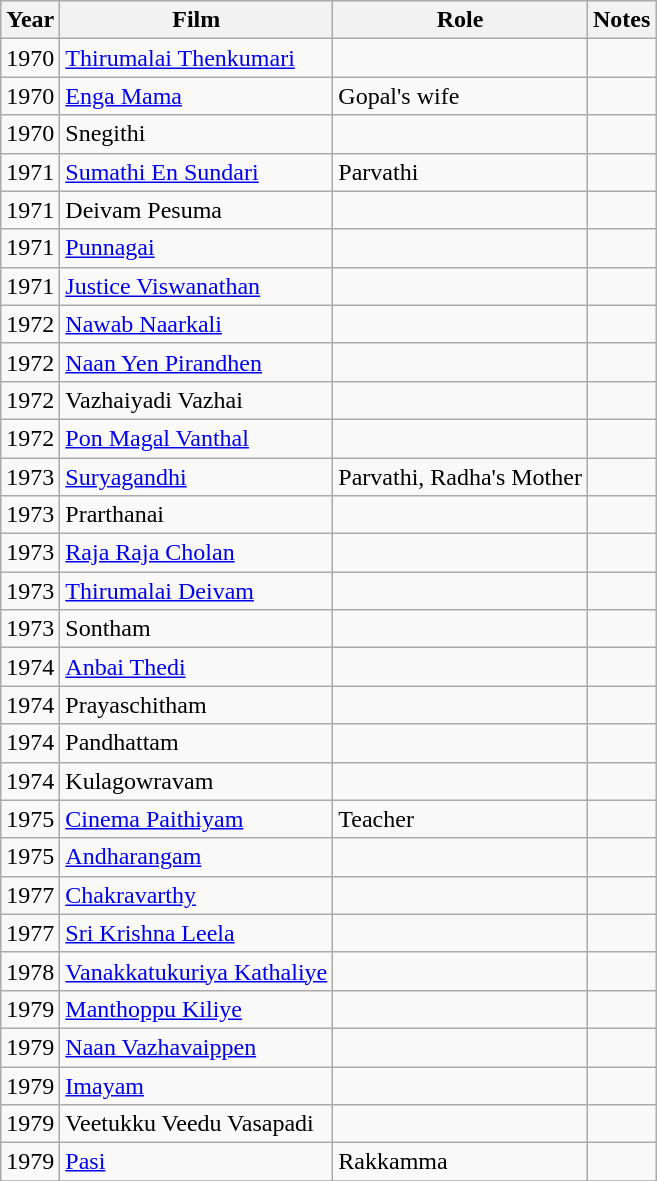<table class="wikitable sortable">
<tr>
<th>Year</th>
<th>Film</th>
<th>Role</th>
<th>Notes</th>
</tr>
<tr>
<td>1970</td>
<td><a href='#'>Thirumalai Thenkumari</a></td>
<td></td>
<td></td>
</tr>
<tr>
<td>1970</td>
<td><a href='#'>Enga Mama</a></td>
<td>Gopal's wife</td>
<td></td>
</tr>
<tr>
<td>1970</td>
<td>Snegithi</td>
<td></td>
<td></td>
</tr>
<tr>
<td>1971</td>
<td><a href='#'>Sumathi En Sundari</a></td>
<td>Parvathi</td>
<td></td>
</tr>
<tr>
<td>1971</td>
<td>Deivam Pesuma</td>
<td></td>
<td></td>
</tr>
<tr>
<td>1971</td>
<td><a href='#'>Punnagai</a></td>
<td></td>
<td></td>
</tr>
<tr>
<td>1971</td>
<td><a href='#'>Justice Viswanathan</a></td>
<td></td>
<td></td>
</tr>
<tr>
<td>1972</td>
<td><a href='#'>Nawab Naarkali</a></td>
<td></td>
<td></td>
</tr>
<tr>
<td>1972</td>
<td><a href='#'>Naan Yen Pirandhen</a></td>
<td></td>
<td></td>
</tr>
<tr>
<td>1972</td>
<td>Vazhaiyadi Vazhai</td>
<td></td>
<td></td>
</tr>
<tr>
<td>1972</td>
<td><a href='#'>Pon Magal Vanthal</a></td>
<td></td>
<td></td>
</tr>
<tr>
<td>1973</td>
<td><a href='#'>Suryagandhi</a></td>
<td>Parvathi, Radha's Mother</td>
<td></td>
</tr>
<tr>
<td>1973</td>
<td>Prarthanai</td>
<td></td>
<td></td>
</tr>
<tr>
<td>1973</td>
<td><a href='#'>Raja Raja Cholan</a></td>
<td></td>
<td></td>
</tr>
<tr>
<td>1973</td>
<td><a href='#'>Thirumalai Deivam</a></td>
<td></td>
<td></td>
</tr>
<tr>
<td>1973</td>
<td>Sontham</td>
<td></td>
<td></td>
</tr>
<tr>
<td>1974</td>
<td><a href='#'>Anbai Thedi</a></td>
<td></td>
<td></td>
</tr>
<tr>
<td>1974</td>
<td>Prayaschitham</td>
<td></td>
<td></td>
</tr>
<tr>
<td>1974</td>
<td>Pandhattam</td>
<td></td>
<td></td>
</tr>
<tr>
<td>1974</td>
<td>Kulagowravam</td>
<td></td>
<td></td>
</tr>
<tr>
<td>1975</td>
<td><a href='#'>Cinema Paithiyam</a></td>
<td>Teacher</td>
<td></td>
</tr>
<tr>
<td>1975</td>
<td><a href='#'>Andharangam</a></td>
<td></td>
<td></td>
</tr>
<tr>
<td>1977</td>
<td><a href='#'>Chakravarthy</a></td>
<td></td>
<td></td>
</tr>
<tr>
<td>1977</td>
<td><a href='#'>Sri Krishna Leela</a></td>
<td></td>
<td></td>
</tr>
<tr>
<td>1978</td>
<td><a href='#'>Vanakkatukuriya Kathaliye</a></td>
<td></td>
<td></td>
</tr>
<tr>
<td>1979</td>
<td><a href='#'>Manthoppu Kiliye</a></td>
<td></td>
<td></td>
</tr>
<tr>
<td>1979</td>
<td><a href='#'>Naan Vazhavaippen</a></td>
<td></td>
<td></td>
</tr>
<tr>
<td>1979</td>
<td><a href='#'>Imayam</a></td>
<td></td>
<td></td>
</tr>
<tr>
<td>1979</td>
<td>Veetukku Veedu Vasapadi</td>
<td></td>
<td></td>
</tr>
<tr>
<td>1979</td>
<td><a href='#'>Pasi</a></td>
<td>Rakkamma</td>
<td></td>
</tr>
<tr>
</tr>
</table>
